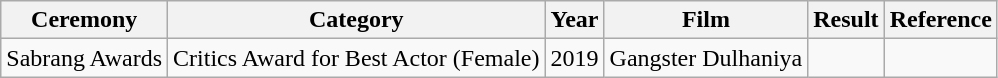<table class="wikitable">
<tr>
<th>Ceremony</th>
<th>Category</th>
<th>Year</th>
<th>Film</th>
<th>Result</th>
<th>Reference</th>
</tr>
<tr>
<td>Sabrang Awards</td>
<td>Critics Award for Best Actor (Female)</td>
<td>2019</td>
<td>Gangster Dulhaniya</td>
<td></td>
<td></td>
</tr>
</table>
